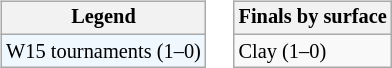<table>
<tr valign=top>
<td><br><table class="wikitable" style="font-size:85%">
<tr>
<th>Legend</th>
</tr>
<tr style="background:#f0f8ff;">
<td>W15 tournaments (1–0)</td>
</tr>
</table>
</td>
<td><br><table class="wikitable" style="font-size:85%">
<tr>
<th>Finals by surface</th>
</tr>
<tr>
<td>Clay (1–0)</td>
</tr>
</table>
</td>
</tr>
</table>
